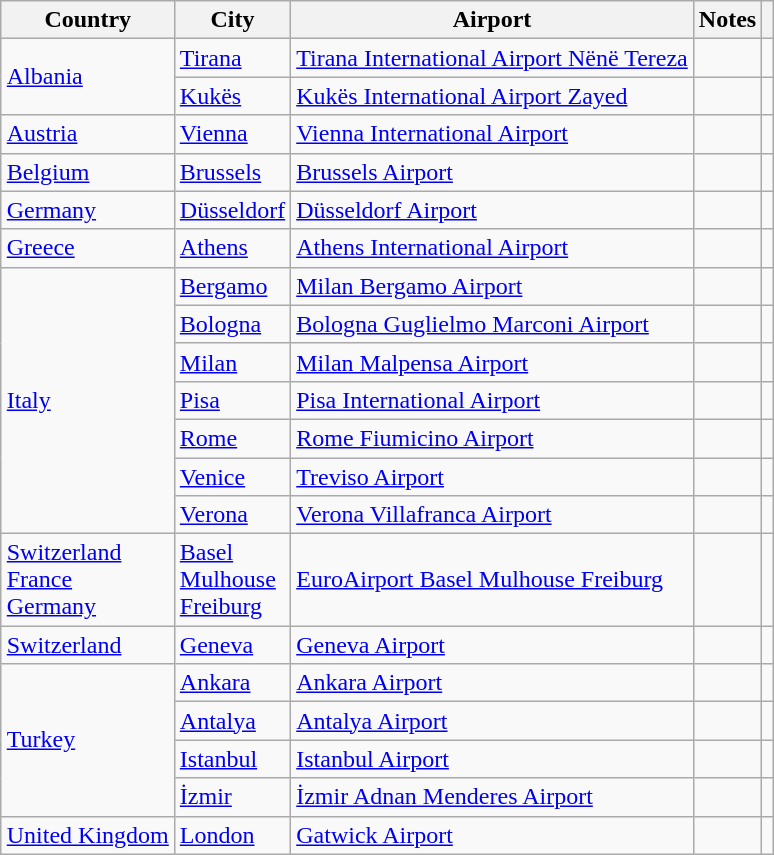<table class="sortable wikitable" style="margin:1em auto;">
<tr>
<th>Country</th>
<th>City</th>
<th>Airport</th>
<th>Notes</th>
<th></th>
</tr>
<tr>
<td rowspan="2"><a href='#'>Albania</a></td>
<td><a href='#'>Tirana</a></td>
<td><a href='#'>Tirana International Airport Nënë Tereza</a></td>
<td></td>
<td align=center></td>
</tr>
<tr>
<td><a href='#'>Kukës</a></td>
<td><a href='#'>Kukës International Airport Zayed</a></td>
<td></td>
<td align=center></td>
</tr>
<tr>
<td><a href='#'>Austria</a></td>
<td><a href='#'>Vienna</a></td>
<td><a href='#'>Vienna International Airport</a></td>
<td></td>
<td align=center></td>
</tr>
<tr>
<td><a href='#'>Belgium</a></td>
<td><a href='#'>Brussels</a></td>
<td><a href='#'>Brussels Airport</a></td>
<td></td>
<td align=center></td>
</tr>
<tr>
<td><a href='#'>Germany</a></td>
<td><a href='#'>Düsseldorf</a></td>
<td><a href='#'>Düsseldorf Airport</a></td>
<td></td>
<td align=center></td>
</tr>
<tr>
<td><a href='#'>Greece</a></td>
<td><a href='#'>Athens</a></td>
<td><a href='#'>Athens International Airport</a></td>
<td></td>
<td align=center></td>
</tr>
<tr>
<td rowspan="7"><a href='#'>Italy</a></td>
<td><a href='#'>Bergamo</a></td>
<td><a href='#'>Milan Bergamo Airport</a></td>
<td></td>
<td align=center></td>
</tr>
<tr>
<td><a href='#'>Bologna</a></td>
<td><a href='#'>Bologna Guglielmo Marconi Airport</a></td>
<td></td>
<td align=center></td>
</tr>
<tr>
<td><a href='#'>Milan</a></td>
<td><a href='#'>Milan Malpensa Airport</a></td>
<td align="center"></td>
<td align="center"></td>
</tr>
<tr>
<td><a href='#'>Pisa</a></td>
<td><a href='#'>Pisa International Airport</a></td>
<td></td>
<td align=center></td>
</tr>
<tr>
<td><a href='#'>Rome</a></td>
<td><a href='#'>Rome Fiumicino Airport</a></td>
<td align=center></td>
<td align=center></td>
</tr>
<tr>
<td><a href='#'>Venice</a></td>
<td><a href='#'>Treviso Airport</a></td>
<td align=center></td>
<td align=center></td>
</tr>
<tr>
<td><a href='#'>Verona</a></td>
<td><a href='#'>Verona Villafranca Airport</a></td>
<td align=center></td>
<td align=center></td>
</tr>
<tr>
<td><a href='#'>Switzerland</a><br><a href='#'>France</a><br><a href='#'>Germany</a></td>
<td><a href='#'>Basel</a><br><a href='#'>Mulhouse</a><br><a href='#'>Freiburg</a></td>
<td><a href='#'>EuroAirport Basel Mulhouse Freiburg</a></td>
<td></td>
<td align=center></td>
</tr>
<tr>
<td><a href='#'>Switzerland</a></td>
<td><a href='#'>Geneva</a></td>
<td><a href='#'>Geneva Airport</a></td>
<td align=center></td>
<td align=center></td>
</tr>
<tr>
<td rowspan="4"><a href='#'>Turkey</a></td>
<td><a href='#'>Ankara</a></td>
<td><a href='#'>Ankara Airport</a></td>
<td></td>
<td align=center></td>
</tr>
<tr>
<td><a href='#'>Antalya</a></td>
<td><a href='#'>Antalya Airport</a></td>
<td></td>
<td align=center></td>
</tr>
<tr>
<td><a href='#'>Istanbul</a></td>
<td><a href='#'>Istanbul Airport</a></td>
<td align=center></td>
<td align=center></td>
</tr>
<tr>
<td><a href='#'>İzmir</a></td>
<td><a href='#'>İzmir Adnan Menderes Airport</a></td>
<td></td>
<td align=center></td>
</tr>
<tr>
<td><a href='#'>United Kingdom</a></td>
<td><a href='#'>London</a></td>
<td><a href='#'>Gatwick Airport</a></td>
<td></td>
<td align=center></td>
</tr>
</table>
